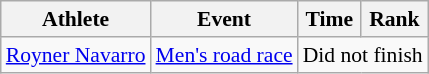<table class=wikitable style=font-size:90%;>
<tr>
<th>Athlete</th>
<th>Event</th>
<th>Time</th>
<th>Rank</th>
</tr>
<tr align=center>
<td align=left><a href='#'>Royner Navarro</a></td>
<td align=left><a href='#'>Men's road race</a></td>
<td colspan=2>Did not finish</td>
</tr>
</table>
